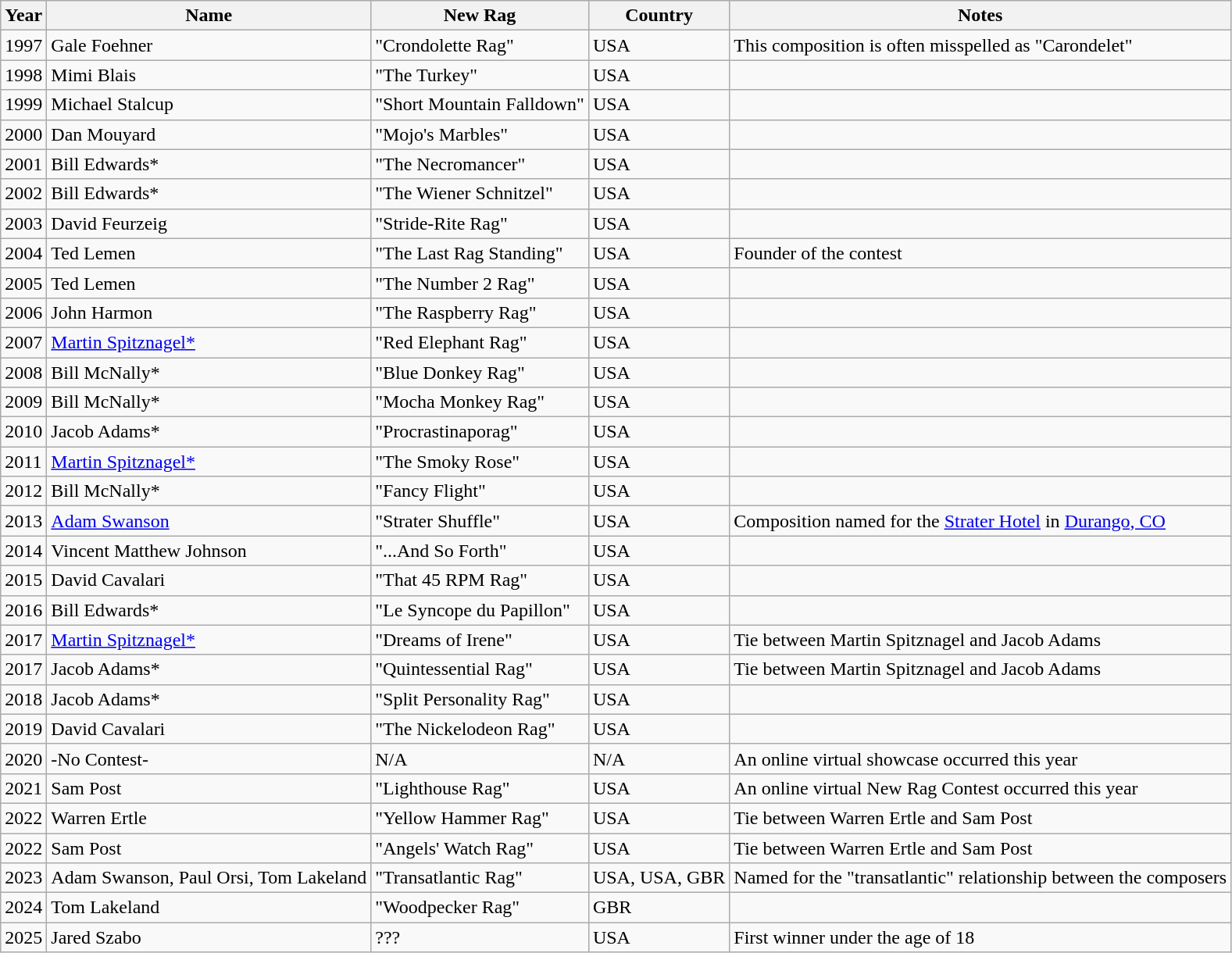<table class="wikitable">
<tr>
<th>Year</th>
<th>Name</th>
<th>New Rag</th>
<th>Country</th>
<th>Notes</th>
</tr>
<tr>
<td>1997</td>
<td>Gale Foehner</td>
<td>"Crondolette Rag"</td>
<td>USA</td>
<td>This composition is often misspelled as "Carondelet"</td>
</tr>
<tr>
<td>1998</td>
<td>Mimi Blais</td>
<td>"The Turkey"</td>
<td>USA</td>
<td></td>
</tr>
<tr>
<td>1999</td>
<td>Michael Stalcup</td>
<td>"Short Mountain Falldown"</td>
<td>USA</td>
<td></td>
</tr>
<tr>
<td>2000</td>
<td>Dan Mouyard</td>
<td>"Mojo's Marbles"</td>
<td>USA</td>
<td></td>
</tr>
<tr>
<td>2001</td>
<td>Bill Edwards*</td>
<td>"The Necromancer"</td>
<td>USA</td>
<td></td>
</tr>
<tr>
<td>2002</td>
<td>Bill Edwards*</td>
<td>"The Wiener Schnitzel"</td>
<td>USA</td>
<td></td>
</tr>
<tr>
<td>2003</td>
<td>David Feurzeig</td>
<td>"Stride-Rite Rag"</td>
<td>USA</td>
<td></td>
</tr>
<tr>
<td>2004</td>
<td>Ted Lemen</td>
<td>"The Last Rag Standing"</td>
<td>USA</td>
<td>Founder of the contest</td>
</tr>
<tr>
<td>2005</td>
<td>Ted Lemen</td>
<td>"The Number 2 Rag"</td>
<td>USA</td>
<td></td>
</tr>
<tr>
<td>2006</td>
<td>John Harmon</td>
<td>"The Raspberry Rag"</td>
<td>USA</td>
<td></td>
</tr>
<tr>
<td>2007</td>
<td><a href='#'>Martin Spitznagel*</a></td>
<td>"Red Elephant Rag"</td>
<td>USA</td>
<td></td>
</tr>
<tr>
<td>2008</td>
<td>Bill McNally*</td>
<td>"Blue Donkey Rag"</td>
<td>USA</td>
<td></td>
</tr>
<tr>
<td>2009</td>
<td>Bill McNally*</td>
<td>"Mocha Monkey Rag"</td>
<td>USA</td>
<td></td>
</tr>
<tr>
<td>2010</td>
<td>Jacob Adams*</td>
<td>"Procrastinaporag"</td>
<td>USA</td>
<td></td>
</tr>
<tr>
<td>2011</td>
<td><a href='#'>Martin Spitznagel*</a></td>
<td>"The Smoky Rose"</td>
<td>USA</td>
<td></td>
</tr>
<tr>
<td>2012</td>
<td>Bill McNally*</td>
<td>"Fancy Flight"</td>
<td>USA</td>
<td></td>
</tr>
<tr>
<td>2013</td>
<td><a href='#'>Adam Swanson</a></td>
<td>"Strater Shuffle"</td>
<td>USA</td>
<td>Composition named for the <a href='#'>Strater Hotel</a> in <a href='#'>Durango, CO</a></td>
</tr>
<tr>
<td>2014</td>
<td>Vincent Matthew Johnson</td>
<td>"...And So Forth"</td>
<td>USA</td>
<td></td>
</tr>
<tr>
<td>2015</td>
<td>David Cavalari</td>
<td>"That 45 RPM Rag"</td>
<td>USA</td>
<td></td>
</tr>
<tr>
<td>2016</td>
<td>Bill Edwards*</td>
<td>"Le Syncope du Papillon"</td>
<td>USA</td>
<td></td>
</tr>
<tr>
<td>2017</td>
<td><a href='#'>Martin Spitznagel*</a></td>
<td>"Dreams of Irene"</td>
<td>USA</td>
<td>Tie between Martin Spitznagel and Jacob Adams</td>
</tr>
<tr>
<td>2017</td>
<td>Jacob Adams*</td>
<td>"Quintessential Rag"</td>
<td>USA</td>
<td>Tie between Martin Spitznagel and Jacob Adams</td>
</tr>
<tr>
<td>2018</td>
<td>Jacob Adams*</td>
<td>"Split Personality Rag"</td>
<td>USA</td>
<td></td>
</tr>
<tr>
<td>2019</td>
<td>David Cavalari</td>
<td>"The Nickelodeon Rag"</td>
<td>USA</td>
<td></td>
</tr>
<tr>
<td>2020</td>
<td>-No Contest-</td>
<td>N/A</td>
<td>N/A</td>
<td>An online virtual showcase occurred this year</td>
</tr>
<tr>
<td>2021</td>
<td>Sam Post</td>
<td>"Lighthouse Rag"</td>
<td>USA</td>
<td>An online virtual New Rag Contest occurred this year</td>
</tr>
<tr>
<td>2022</td>
<td>Warren Ertle</td>
<td>"Yellow Hammer Rag"</td>
<td>USA</td>
<td>Tie between Warren Ertle and Sam Post</td>
</tr>
<tr>
<td>2022</td>
<td>Sam Post</td>
<td>"Angels' Watch Rag"</td>
<td>USA</td>
<td>Tie between Warren Ertle and Sam Post</td>
</tr>
<tr>
<td>2023</td>
<td>Adam Swanson, Paul Orsi, Tom Lakeland</td>
<td>"Transatlantic Rag"</td>
<td>USA, USA, GBR</td>
<td>Named for the "transatlantic" relationship between the composers</td>
</tr>
<tr>
<td>2024</td>
<td>Tom Lakeland</td>
<td>"Woodpecker Rag"</td>
<td>GBR</td>
<td></td>
</tr>
<tr>
<td>2025</td>
<td>Jared Szabo</td>
<td>???</td>
<td>USA</td>
<td>First winner under the age of 18</td>
</tr>
</table>
